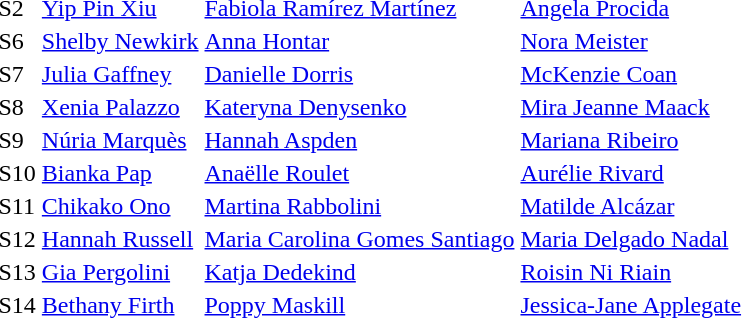<table>
<tr>
<td>S2</td>
<td><a href='#'>Yip Pin Xiu</a><br></td>
<td><a href='#'>Fabiola Ramírez Martínez</a><br></td>
<td><a href='#'>Angela Procida</a><br></td>
</tr>
<tr>
<td>S6</td>
<td><a href='#'>Shelby Newkirk</a><br></td>
<td><a href='#'>Anna Hontar</a><br></td>
<td><a href='#'>Nora Meister</a><br></td>
</tr>
<tr>
<td>S7</td>
<td><a href='#'>Julia Gaffney</a><br></td>
<td><a href='#'>Danielle Dorris</a><br></td>
<td><a href='#'>McKenzie Coan</a><br></td>
</tr>
<tr>
<td>S8</td>
<td><a href='#'>Xenia Palazzo</a><br></td>
<td><a href='#'>Kateryna Denysenko</a><br></td>
<td><a href='#'>Mira Jeanne Maack</a><br></td>
</tr>
<tr>
<td>S9</td>
<td><a href='#'>Núria Marquès</a><br></td>
<td><a href='#'>Hannah Aspden</a><br></td>
<td><a href='#'>Mariana Ribeiro</a><br></td>
</tr>
<tr>
<td>S10</td>
<td><a href='#'>Bianka Pap</a><br></td>
<td><a href='#'>Anaëlle Roulet</a><br></td>
<td><a href='#'>Aurélie Rivard</a><br></td>
</tr>
<tr>
<td>S11</td>
<td><a href='#'>Chikako Ono</a><br></td>
<td><a href='#'>Martina Rabbolini</a><br></td>
<td><a href='#'>Matilde Alcázar</a><br></td>
</tr>
<tr>
<td>S12</td>
<td><a href='#'>Hannah Russell</a><br></td>
<td><a href='#'>Maria Carolina Gomes Santiago</a><br></td>
<td><a href='#'>Maria Delgado Nadal</a><br></td>
</tr>
<tr>
<td>S13</td>
<td><a href='#'>Gia Pergolini</a><br></td>
<td><a href='#'>Katja Dedekind</a><br></td>
<td><a href='#'>Roisin Ni Riain</a><br></td>
</tr>
<tr>
<td>S14</td>
<td><a href='#'>Bethany Firth</a><br></td>
<td><a href='#'>Poppy Maskill</a><br></td>
<td><a href='#'>Jessica-Jane Applegate</a><br></td>
</tr>
</table>
